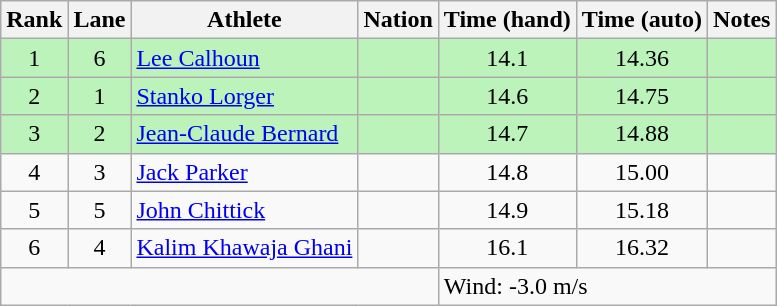<table class="wikitable sortable" style="text-align:center">
<tr>
<th>Rank</th>
<th>Lane</th>
<th>Athlete</th>
<th>Nation</th>
<th>Time (hand)</th>
<th>Time (auto)</th>
<th>Notes</th>
</tr>
<tr bgcolor=bbf3bb>
<td>1</td>
<td>6</td>
<td align=left><a href='#'>Lee Calhoun</a></td>
<td align=left></td>
<td>14.1</td>
<td>14.36</td>
<td></td>
</tr>
<tr bgcolor=bbf3bb>
<td>2</td>
<td>1</td>
<td align=left><a href='#'>Stanko Lorger</a></td>
<td align=left></td>
<td>14.6</td>
<td>14.75</td>
<td></td>
</tr>
<tr bgcolor=bbf3bb>
<td>3</td>
<td>2</td>
<td align=left><a href='#'>Jean-Claude Bernard</a></td>
<td align=left></td>
<td>14.7</td>
<td>14.88</td>
<td></td>
</tr>
<tr>
<td>4</td>
<td>3</td>
<td align=left><a href='#'>Jack Parker</a></td>
<td align=left></td>
<td>14.8</td>
<td>15.00</td>
<td></td>
</tr>
<tr>
<td>5</td>
<td>5</td>
<td align=left><a href='#'>John Chittick</a></td>
<td align=left></td>
<td>14.9</td>
<td>15.18</td>
<td></td>
</tr>
<tr>
<td>6</td>
<td>4</td>
<td align=left><a href='#'>Kalim Khawaja Ghani</a></td>
<td align=left></td>
<td>16.1</td>
<td>16.32</td>
<td></td>
</tr>
<tr class="sortbottom">
<td colspan=4></td>
<td colspan="3" style="text-align:left;">Wind: -3.0 m/s</td>
</tr>
</table>
